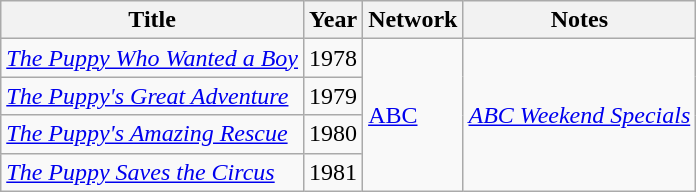<table class="wikitable sortable">
<tr>
<th><strong>Title</strong></th>
<th><strong>Year</strong></th>
<th><strong>Network</strong></th>
<th><strong>Notes</strong></th>
</tr>
<tr>
<td><em><a href='#'>The Puppy Who Wanted a Boy</a></em></td>
<td>1978</td>
<td rowspan=4><a href='#'>ABC</a></td>
<td rowspan=4><em><a href='#'>ABC Weekend Specials</a></em></td>
</tr>
<tr>
<td><em><a href='#'>The Puppy's Great Adventure</a></em></td>
<td>1979</td>
</tr>
<tr>
<td><em><a href='#'>The Puppy's Amazing Rescue</a></em></td>
<td>1980</td>
</tr>
<tr>
<td><em><a href='#'>The Puppy Saves the Circus</a></em></td>
<td>1981</td>
</tr>
</table>
